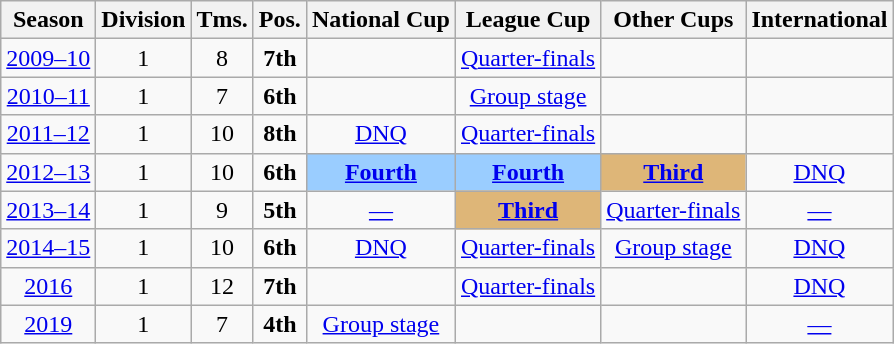<table class="wikitable">
<tr>
<th>Season</th>
<th>Division</th>
<th>Tms.</th>
<th>Pos.</th>
<th>National Cup</th>
<th>League Cup</th>
<th>Other Cups</th>
<th>International</th>
</tr>
<tr>
<td align=center><a href='#'>2009–10</a></td>
<td align=center>1</td>
<td align=center>8</td>
<td align=center><strong>7th</strong></td>
<td align=center></td>
<td align=center><a href='#'>Quarter-finals</a></td>
<td align=center></td>
<td align=center></td>
</tr>
<tr>
<td align=center><a href='#'>2010–11</a></td>
<td align=center>1</td>
<td align=center>7</td>
<td align=center><strong>6th</strong></td>
<td align=center></td>
<td align=center><a href='#'>Group stage</a></td>
<td align=center></td>
<td align=center></td>
</tr>
<tr>
<td align=center><a href='#'>2011–12</a></td>
<td align=center>1</td>
<td align=center>10</td>
<td align=center><strong>8th</strong></td>
<td align=center><a href='#'>DNQ</a></td>
<td align=center><a href='#'>Quarter-finals</a></td>
<td align=center></td>
<td align=center></td>
</tr>
<tr>
<td align=center><a href='#'>2012–13</a></td>
<td align=center>1</td>
<td align=center>10</td>
<td align=center><strong>6th</strong></td>
<td align=center bgcolor=#9acdff><strong><a href='#'>Fourth</a></strong></td>
<td align=center bgcolor=#9acdff><strong><a href='#'>Fourth</a></strong></td>
<td align=center bgcolor=#deb678><strong><a href='#'>Third</a></strong></td>
<td align=center><a href='#'>DNQ</a></td>
</tr>
<tr>
<td align=center><a href='#'>2013–14</a></td>
<td align=center>1</td>
<td align=center>9</td>
<td align=center><strong>5th</strong></td>
<td align=center><a href='#'>—</a></td>
<td align=center bgcolor=#deb678><strong><a href='#'>Third</a></strong></td>
<td align=center><a href='#'>Quarter-finals</a></td>
<td align=center><a href='#'>—</a></td>
</tr>
<tr>
<td align=center><a href='#'>2014–15</a></td>
<td align=center>1</td>
<td align=center>10</td>
<td align=center><strong>6th</strong></td>
<td align=center><a href='#'>DNQ</a></td>
<td align=center><a href='#'>Quarter-finals</a></td>
<td align=center><a href='#'>Group stage</a></td>
<td align=center><a href='#'>DNQ</a></td>
</tr>
<tr>
<td align=center><a href='#'>2016</a></td>
<td align=center>1</td>
<td align=center>12</td>
<td align=center><strong>7th</strong></td>
<td align=center></td>
<td align=center><a href='#'>Quarter-finals</a></td>
<td align=center></td>
<td align=center><a href='#'>DNQ</a></td>
</tr>
<tr>
<td align=center><a href='#'>2019</a></td>
<td align=center>1</td>
<td align=center>7</td>
<td align=center><strong>4th</strong></td>
<td align=center><a href='#'>Group stage</a></td>
<td align=center></td>
<td align=center></td>
<td align=center><a href='#'>—</a></td>
</tr>
</table>
